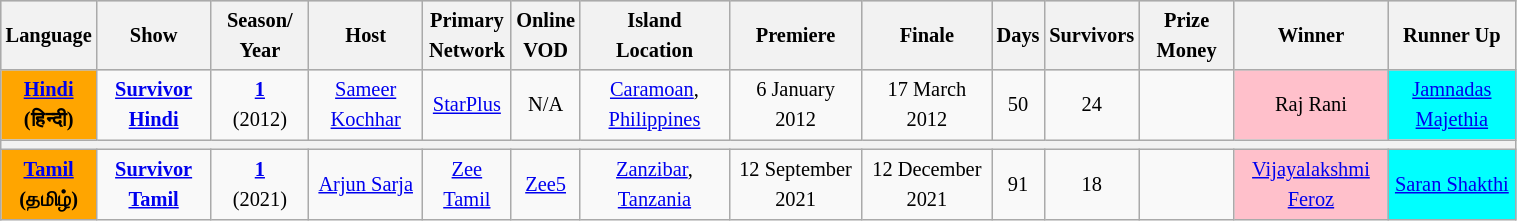<table class="wikitable sortable" style="text-align:center;font-size: 85%; line-height:20px; width:80%;">
<tr bgcolor="#CCCCCC" align="center">
<th>Language</th>
<th>Show</th>
<th>Season/ Year</th>
<th>Host</th>
<th>Primary<br>Network</th>
<th>Online<br>VOD</th>
<th>Island<br>Location</th>
<th>Premiere</th>
<th>Finale</th>
<th>Days</th>
<th>Survivors</th>
<th>Prize Money</th>
<th>Winner</th>
<th>Runner Up</th>
</tr>
<tr>
<td style="background: #FFA500;"><strong><a href='#'>Hindi</a></strong><br><strong>(हिन्दी)</strong></td>
<td><a href='#'><strong>Survivor Hindi</strong></a></td>
<td><a href='#'><strong>1</strong></a><br>(2012)</td>
<td><a href='#'>Sameer Kochhar</a></td>
<td><a href='#'>StarPlus</a></td>
<td>N/A</td>
<td><a href='#'>Caramoan</a>, <a href='#'>Philippines</a></td>
<td>6 January 2012</td>
<td>17 March 2012</td>
<td>50</td>
<td>24</td>
<td></td>
<td style="background:pink;">Raj Rani</td>
<td style="background:cyan;"><a href='#'>Jamnadas Majethia</a></td>
</tr>
<tr>
<th colspan="16"></th>
</tr>
<tr>
<td style="background:#FFA500;"><strong><a href='#'>Tamil</a></strong><br><strong>(தமிழ்)</strong></td>
<td><a href='#'><strong>Survivor Tamil</strong></a></td>
<td><a href='#'><strong>1</strong></a><br>(2021)</td>
<td><a href='#'>Arjun Sarja</a></td>
<td><a href='#'>Zee Tamil</a></td>
<td><a href='#'>Zee5</a></td>
<td><a href='#'>Zanzibar</a>, <a href='#'>Tanzania</a></td>
<td>12 September 2021</td>
<td>12 December 2021</td>
<td>91</td>
<td>18</td>
<td></td>
<td style="background:pink;"><a href='#'>Vijayalakshmi Feroz</a></td>
<td style="background:cyan;"><a href='#'>Saran Shakthi</a></td>
</tr>
</table>
